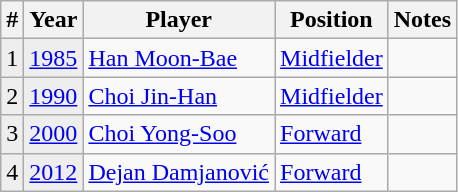<table class="wikitable" style="text-left:center">
<tr>
<th>#</th>
<th>Year</th>
<th>Player</th>
<th>Position</th>
<th>Notes</th>
</tr>
<tr>
<td style="background:#eeeeee">1</td>
<td style="background:#eeeeee"><a href='#'>1985</a></td>
<td> <a href='#'>Han Moon-Bae</a></td>
<td><a href='#'>Midfielder</a></td>
<td></td>
</tr>
<tr>
<td style="background:#eeeeee">2</td>
<td style="background:#eeeeee"><a href='#'>1990</a></td>
<td> <a href='#'>Choi Jin-Han</a></td>
<td><a href='#'>Midfielder</a></td>
<td></td>
</tr>
<tr>
<td style="background:#eeeeee">3</td>
<td style="background:#eeeeee"><a href='#'>2000</a></td>
<td> <a href='#'>Choi Yong-Soo</a></td>
<td><a href='#'>Forward</a></td>
<td></td>
</tr>
<tr>
<td style="background:#eeeeee">4</td>
<td style="background:#eeeeee"><a href='#'>2012</a></td>
<td> <a href='#'>Dejan Damjanović</a></td>
<td><a href='#'>Forward</a></td>
<td></td>
</tr>
</table>
